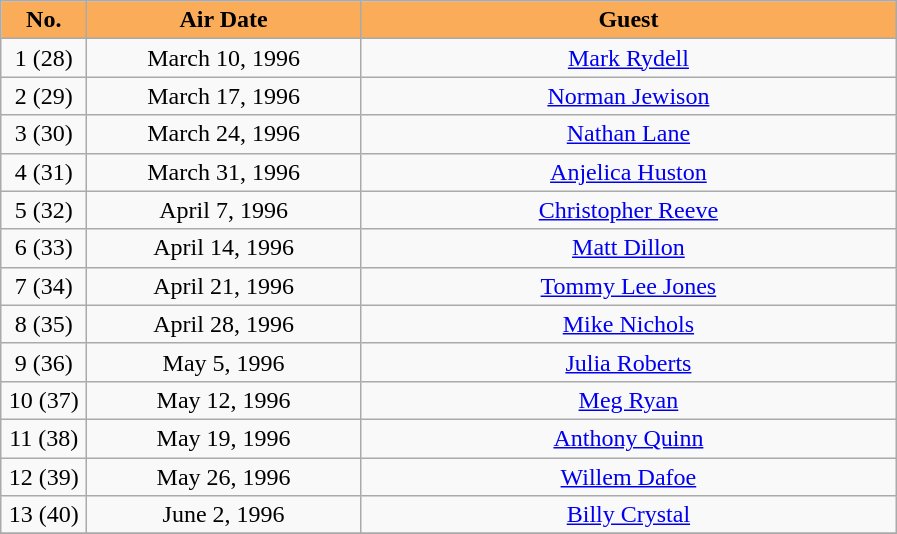<table class="wikitable" style="text-align:center;">
<tr>
<th width="50" style="background:#FAAC58">No.</th>
<th width="175" style="background:#FAAC58">Air Date</th>
<th width="350" style="background:#FAAC58">Guest</th>
</tr>
<tr>
<td>1 (28)</td>
<td>March 10, 1996</td>
<td><a href='#'>Mark Rydell</a></td>
</tr>
<tr>
<td>2 (29)</td>
<td>March 17, 1996</td>
<td><a href='#'>Norman Jewison</a></td>
</tr>
<tr>
<td>3 (30)</td>
<td>March 24, 1996</td>
<td><a href='#'>Nathan Lane</a></td>
</tr>
<tr>
<td>4 (31)</td>
<td>March 31, 1996</td>
<td><a href='#'>Anjelica Huston</a></td>
</tr>
<tr>
<td>5 (32)</td>
<td>April 7, 1996</td>
<td><a href='#'>Christopher Reeve</a></td>
</tr>
<tr>
<td>6 (33)</td>
<td>April 14, 1996</td>
<td><a href='#'>Matt Dillon</a></td>
</tr>
<tr>
<td>7 (34)</td>
<td>April 21, 1996</td>
<td><a href='#'>Tommy Lee Jones</a></td>
</tr>
<tr>
<td>8 (35)</td>
<td>April 28, 1996</td>
<td><a href='#'>Mike Nichols</a></td>
</tr>
<tr>
<td>9 (36)</td>
<td>May 5, 1996</td>
<td><a href='#'>Julia Roberts</a></td>
</tr>
<tr>
<td>10 (37)</td>
<td>May 12, 1996</td>
<td><a href='#'>Meg Ryan</a></td>
</tr>
<tr>
<td>11 (38)</td>
<td>May 19, 1996</td>
<td><a href='#'>Anthony Quinn</a></td>
</tr>
<tr>
<td>12 (39)</td>
<td>May 26, 1996</td>
<td><a href='#'>Willem Dafoe</a></td>
</tr>
<tr>
<td>13 (40)</td>
<td>June 2, 1996</td>
<td><a href='#'>Billy Crystal</a></td>
</tr>
<tr>
</tr>
</table>
